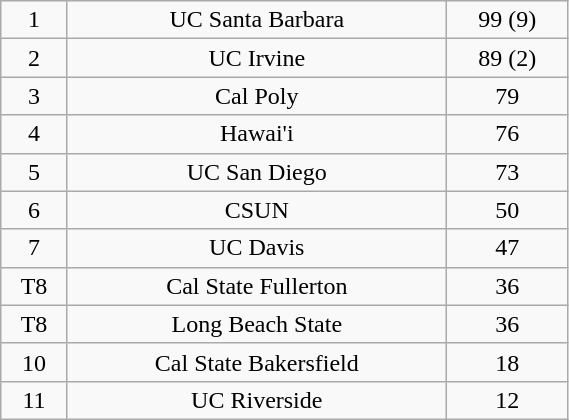<table class="wikitable" style="width: 30%;text-align: center;">
<tr align="center">
<td>1</td>
<td>UC Santa Barbara</td>
<td>99 (9)</td>
</tr>
<tr>
<td>2</td>
<td>UC Irvine</td>
<td>89 (2)</td>
</tr>
<tr>
<td>3</td>
<td>Cal Poly</td>
<td>79</td>
</tr>
<tr>
<td>4</td>
<td>Hawai'i</td>
<td>76</td>
</tr>
<tr>
<td>5</td>
<td>UC San Diego</td>
<td>73</td>
</tr>
<tr>
<td>6</td>
<td>CSUN</td>
<td>50</td>
</tr>
<tr>
<td>7</td>
<td>UC Davis</td>
<td>47</td>
</tr>
<tr>
<td>T8</td>
<td>Cal State Fullerton</td>
<td>36</td>
</tr>
<tr>
<td>T8</td>
<td>Long Beach State</td>
<td>36</td>
</tr>
<tr>
<td>10</td>
<td>Cal State Bakersfield</td>
<td>18</td>
</tr>
<tr>
<td>11</td>
<td>UC Riverside</td>
<td>12</td>
</tr>
</table>
